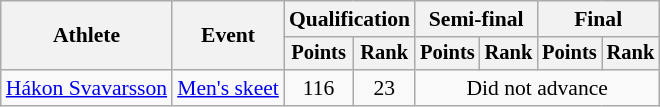<table class="wikitable" style="font-size:90%">
<tr>
<th rowspan="2">Athlete</th>
<th rowspan="2">Event</th>
<th colspan=2>Qualification</th>
<th colspan=2>Semi-final</th>
<th colspan=2>Final</th>
</tr>
<tr style="font-size:95%">
<th>Points</th>
<th>Rank</th>
<th>Points</th>
<th>Rank</th>
<th>Points</th>
<th>Rank</th>
</tr>
<tr align=center>
<td align=left><a href='#'>Hákon Svavarsson</a></td>
<td align=left><a href='#'>Men's skeet</a></td>
<td>116</td>
<td>23</td>
<td colspan="4">Did not advance</td>
</tr>
</table>
